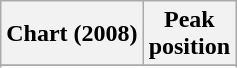<table class="wikitable sortable plainrowheaders" style="text-align:center">
<tr>
<th scope="col">Chart (2008)</th>
<th scope="col">Peak<br> position</th>
</tr>
<tr>
</tr>
<tr>
</tr>
<tr>
</tr>
<tr>
</tr>
</table>
